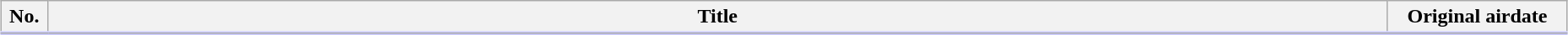<table class="wikitable" style="width:98%; margin:auto; background:#FFF;">
<tr style="border-bottom: 3px solid #CCF">
<th width="30">No.</th>
<th>Title</th>
<th width="135">Original airdate</th>
</tr>
<tr>
</tr>
</table>
